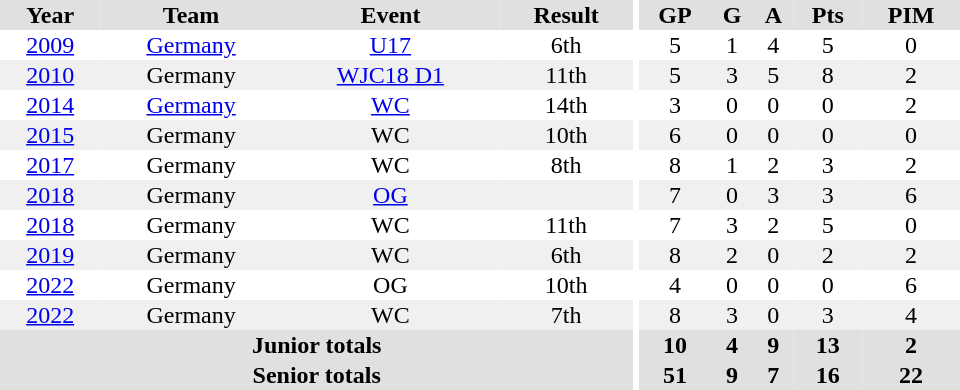<table border="0" cellpadding="1" cellspacing="0" ID="Table3" style="text-align:center; width:40em">
<tr bgcolor="#e0e0e0">
<th>Year</th>
<th>Team</th>
<th>Event</th>
<th>Result</th>
<th rowspan="99" bgcolor="#ffffff"></th>
<th>GP</th>
<th>G</th>
<th>A</th>
<th>Pts</th>
<th>PIM</th>
</tr>
<tr>
<td><a href='#'>2009</a></td>
<td><a href='#'>Germany</a></td>
<td><a href='#'>U17</a></td>
<td>6th</td>
<td>5</td>
<td>1</td>
<td>4</td>
<td>5</td>
<td>0</td>
</tr>
<tr bgcolor="#f0f0f0">
<td><a href='#'>2010</a></td>
<td>Germany</td>
<td><a href='#'>WJC18 D1</a></td>
<td>11th</td>
<td>5</td>
<td>3</td>
<td>5</td>
<td>8</td>
<td>2</td>
</tr>
<tr>
<td><a href='#'>2014</a></td>
<td><a href='#'>Germany</a></td>
<td><a href='#'>WC</a></td>
<td>14th</td>
<td>3</td>
<td>0</td>
<td>0</td>
<td>0</td>
<td>2</td>
</tr>
<tr bgcolor="#f0f0f0">
<td><a href='#'>2015</a></td>
<td>Germany</td>
<td>WC</td>
<td>10th</td>
<td>6</td>
<td>0</td>
<td>0</td>
<td>0</td>
<td>0</td>
</tr>
<tr>
<td><a href='#'>2017</a></td>
<td>Germany</td>
<td>WC</td>
<td>8th</td>
<td>8</td>
<td>1</td>
<td>2</td>
<td>3</td>
<td>2</td>
</tr>
<tr bgcolor="#f0f0f0">
<td><a href='#'>2018</a></td>
<td>Germany</td>
<td><a href='#'>OG</a></td>
<td></td>
<td>7</td>
<td>0</td>
<td>3</td>
<td>3</td>
<td>6</td>
</tr>
<tr>
<td><a href='#'>2018</a></td>
<td>Germany</td>
<td>WC</td>
<td>11th</td>
<td>7</td>
<td>3</td>
<td>2</td>
<td>5</td>
<td>0</td>
</tr>
<tr bgcolor="#f0f0f0">
<td><a href='#'>2019</a></td>
<td>Germany</td>
<td>WC</td>
<td>6th</td>
<td>8</td>
<td>2</td>
<td>0</td>
<td>2</td>
<td>2</td>
</tr>
<tr>
<td><a href='#'>2022</a></td>
<td>Germany</td>
<td>OG</td>
<td>10th</td>
<td>4</td>
<td>0</td>
<td>0</td>
<td>0</td>
<td>6</td>
</tr>
<tr bgcolor="#f0f0f0">
<td><a href='#'>2022</a></td>
<td>Germany</td>
<td>WC</td>
<td>7th</td>
<td>8</td>
<td>3</td>
<td>0</td>
<td>3</td>
<td>4</td>
</tr>
<tr bgcolor="#e0e0e0">
<th colspan="4">Junior totals</th>
<th>10</th>
<th>4</th>
<th>9</th>
<th>13</th>
<th>2</th>
</tr>
<tr bgcolor="#e0e0e0">
<th colspan="4">Senior totals</th>
<th>51</th>
<th>9</th>
<th>7</th>
<th>16</th>
<th>22</th>
</tr>
</table>
